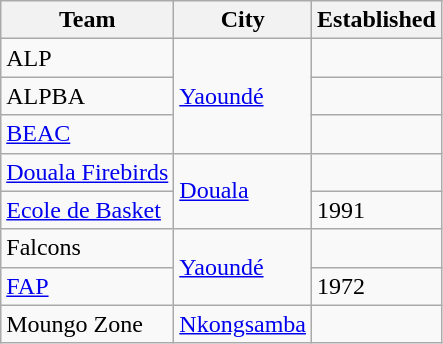<table class="wikitable">
<tr>
<th>Team</th>
<th>City</th>
<th>Established</th>
</tr>
<tr>
<td>ALP</td>
<td rowspan=3><a href='#'>Yaoundé</a></td>
<td></td>
</tr>
<tr>
<td>ALPBA</td>
<td></td>
</tr>
<tr>
<td><a href='#'>BEAC</a></td>
<td></td>
</tr>
<tr>
<td><a href='#'>Douala Firebirds</a></td>
<td rowspan=2><a href='#'>Douala</a></td>
<td></td>
</tr>
<tr>
<td><a href='#'>Ecole de Basket</a></td>
<td>1991</td>
</tr>
<tr>
<td>Falcons</td>
<td rowspan=2><a href='#'>Yaoundé</a></td>
</tr>
<tr>
<td><a href='#'>FAP</a></td>
<td>1972</td>
</tr>
<tr>
<td>Moungo Zone</td>
<td><a href='#'>Nkongsamba</a></td>
<td></td>
</tr>
</table>
